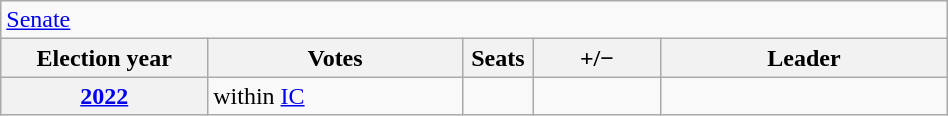<table class=wikitable style="width:50%; border:1px #AAAAFF solid">
<tr>
<td colspan=56><a href='#'>Senate</a></td>
</tr>
<tr>
<th width=13%>Election year</th>
<th width=16%>Votes</th>
<th width=1%>Seats</th>
<th width=8%>+/−</th>
<th width=18%>Leader</th>
</tr>
<tr>
<th><a href='#'>2022</a></th>
<td>within <a href='#'>IC</a></td>
<td></td>
<td></td>
<td></td>
</tr>
</table>
